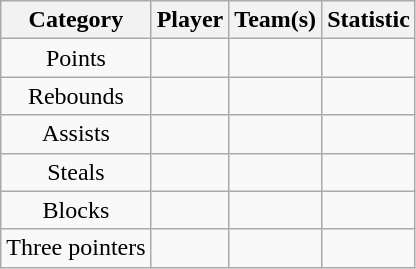<table class="wikitable" style="text-align:center;">
<tr>
<th>Category</th>
<th>Player</th>
<th>Team(s)</th>
<th>Statistic</th>
</tr>
<tr>
<td>Points</td>
<td></td>
<td></td>
<td></td>
</tr>
<tr>
<td>Rebounds</td>
<td></td>
<td></td>
<td></td>
</tr>
<tr>
<td>Assists</td>
<td></td>
<td></td>
<td></td>
</tr>
<tr>
<td>Steals</td>
<td></td>
<td></td>
<td></td>
</tr>
<tr>
<td>Blocks</td>
<td></td>
<td></td>
<td></td>
</tr>
<tr>
<td>Three pointers</td>
<td></td>
<td></td>
<td></td>
</tr>
</table>
